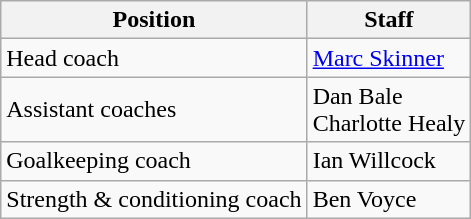<table class="wikitable">
<tr>
<th>Position</th>
<th>Staff</th>
</tr>
<tr>
<td>Head coach</td>
<td> <a href='#'>Marc Skinner</a></td>
</tr>
<tr>
<td>Assistant coaches</td>
<td> Dan Bale<br> Charlotte Healy</td>
</tr>
<tr>
<td>Goalkeeping coach</td>
<td> Ian Willcock</td>
</tr>
<tr>
<td>Strength & conditioning coach</td>
<td> Ben Voyce</td>
</tr>
</table>
